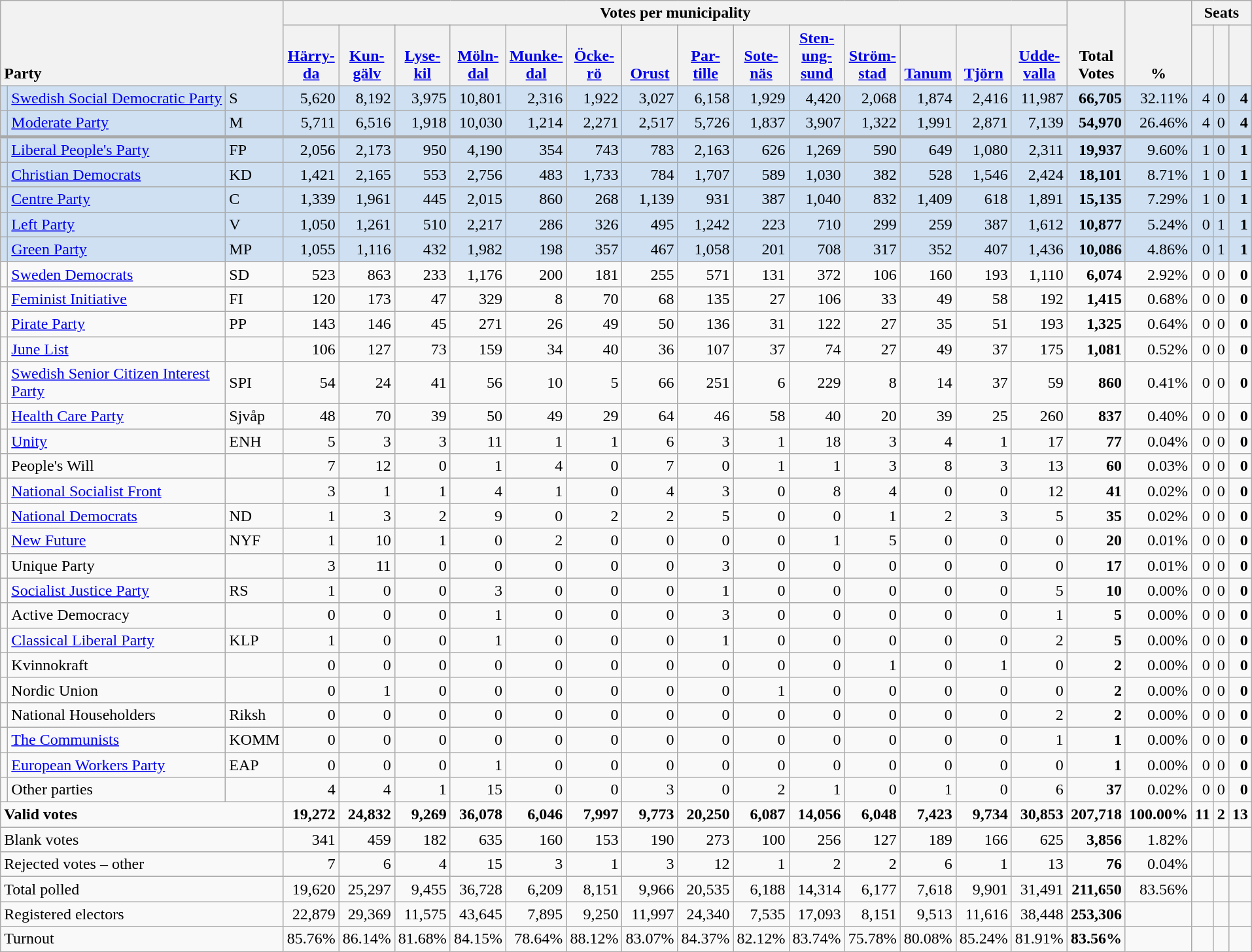<table class="wikitable" border="1" style="text-align:right;">
<tr>
<th style="text-align:left;" valign=bottom rowspan=2 colspan=3>Party</th>
<th colspan=14>Votes per municipality</th>
<th align=center valign=bottom rowspan=2 width="50">Total Votes</th>
<th align=center valign=bottom rowspan=2 width="50">%</th>
<th colspan=3>Seats</th>
</tr>
<tr>
<th align=center valign=bottom width="50"><a href='#'>Härry- da</a></th>
<th align=center valign=bottom width="50"><a href='#'>Kun- gälv</a></th>
<th align=center valign=bottom width="50"><a href='#'>Lyse- kil</a></th>
<th align=center valign=bottom width="50"><a href='#'>Möln- dal</a></th>
<th align=center valign=bottom width="50"><a href='#'>Munke- dal</a></th>
<th align=center valign=bottom width="50"><a href='#'>Öcke- rö</a></th>
<th align=center valign=bottom width="50"><a href='#'>Orust</a></th>
<th align=center valign=bottom width="50"><a href='#'>Par- tille</a></th>
<th align=center valign=bottom width="50"><a href='#'>Sote- näs</a></th>
<th align=center valign=bottom width="50"><a href='#'>Sten- ung- sund</a></th>
<th align=center valign=bottom width="50"><a href='#'>Ström- stad</a></th>
<th align=center valign=bottom width="50"><a href='#'>Tanum</a></th>
<th align=center valign=bottom width="50"><a href='#'>Tjörn</a></th>
<th align=center valign=bottom width="50"><a href='#'>Udde- valla</a></th>
<th align=center valign=bottom width="20"><small></small></th>
<th align=center valign=bottom width="20"><small><a href='#'></a></small></th>
<th align=center valign=bottom width="20"><small></small></th>
</tr>
<tr style="background:#CEE0F2;">
<td></td>
<td align=left style="white-space: nowrap;"><a href='#'>Swedish Social Democratic Party</a></td>
<td align=left>S</td>
<td>5,620</td>
<td>8,192</td>
<td>3,975</td>
<td>10,801</td>
<td>2,316</td>
<td>1,922</td>
<td>3,027</td>
<td>6,158</td>
<td>1,929</td>
<td>4,420</td>
<td>2,068</td>
<td>1,874</td>
<td>2,416</td>
<td>11,987</td>
<td><strong>66,705</strong></td>
<td>32.11%</td>
<td>4</td>
<td>0</td>
<td><strong>4</strong></td>
</tr>
<tr style="background:#CEE0F2;">
<td></td>
<td align=left><a href='#'>Moderate Party</a></td>
<td align=left>M</td>
<td>5,711</td>
<td>6,516</td>
<td>1,918</td>
<td>10,030</td>
<td>1,214</td>
<td>2,271</td>
<td>2,517</td>
<td>5,726</td>
<td>1,837</td>
<td>3,907</td>
<td>1,322</td>
<td>1,991</td>
<td>2,871</td>
<td>7,139</td>
<td><strong>54,970</strong></td>
<td>26.46%</td>
<td>4</td>
<td>0</td>
<td><strong>4</strong></td>
</tr>
<tr style="background:#CEE0F2; border-top:3px solid darkgray;">
<td></td>
<td align=left><a href='#'>Liberal People's Party</a></td>
<td align=left>FP</td>
<td>2,056</td>
<td>2,173</td>
<td>950</td>
<td>4,190</td>
<td>354</td>
<td>743</td>
<td>783</td>
<td>2,163</td>
<td>626</td>
<td>1,269</td>
<td>590</td>
<td>649</td>
<td>1,080</td>
<td>2,311</td>
<td><strong>19,937</strong></td>
<td>9.60%</td>
<td>1</td>
<td>0</td>
<td><strong>1</strong></td>
</tr>
<tr style="background:#CEE0F2;">
<td></td>
<td align=left><a href='#'>Christian Democrats</a></td>
<td align=left>KD</td>
<td>1,421</td>
<td>2,165</td>
<td>553</td>
<td>2,756</td>
<td>483</td>
<td>1,733</td>
<td>784</td>
<td>1,707</td>
<td>589</td>
<td>1,030</td>
<td>382</td>
<td>528</td>
<td>1,546</td>
<td>2,424</td>
<td><strong>18,101</strong></td>
<td>8.71%</td>
<td>1</td>
<td>0</td>
<td><strong>1</strong></td>
</tr>
<tr style="background:#CEE0F2;">
<td></td>
<td align=left><a href='#'>Centre Party</a></td>
<td align=left>C</td>
<td>1,339</td>
<td>1,961</td>
<td>445</td>
<td>2,015</td>
<td>860</td>
<td>268</td>
<td>1,139</td>
<td>931</td>
<td>387</td>
<td>1,040</td>
<td>832</td>
<td>1,409</td>
<td>618</td>
<td>1,891</td>
<td><strong>15,135</strong></td>
<td>7.29%</td>
<td>1</td>
<td>0</td>
<td><strong>1</strong></td>
</tr>
<tr style="background:#CEE0F2;">
<td></td>
<td align=left><a href='#'>Left Party</a></td>
<td align=left>V</td>
<td>1,050</td>
<td>1,261</td>
<td>510</td>
<td>2,217</td>
<td>286</td>
<td>326</td>
<td>495</td>
<td>1,242</td>
<td>223</td>
<td>710</td>
<td>299</td>
<td>259</td>
<td>387</td>
<td>1,612</td>
<td><strong>10,877</strong></td>
<td>5.24%</td>
<td>0</td>
<td>1</td>
<td><strong>1</strong></td>
</tr>
<tr style="background:#CEE0F2;">
<td></td>
<td align=left><a href='#'>Green Party</a></td>
<td align=left>MP</td>
<td>1,055</td>
<td>1,116</td>
<td>432</td>
<td>1,982</td>
<td>198</td>
<td>357</td>
<td>467</td>
<td>1,058</td>
<td>201</td>
<td>708</td>
<td>317</td>
<td>352</td>
<td>407</td>
<td>1,436</td>
<td><strong>10,086</strong></td>
<td>4.86%</td>
<td>0</td>
<td>1</td>
<td><strong>1</strong></td>
</tr>
<tr>
<td></td>
<td align=left><a href='#'>Sweden Democrats</a></td>
<td align=left>SD</td>
<td>523</td>
<td>863</td>
<td>233</td>
<td>1,176</td>
<td>200</td>
<td>181</td>
<td>255</td>
<td>571</td>
<td>131</td>
<td>372</td>
<td>106</td>
<td>160</td>
<td>193</td>
<td>1,110</td>
<td><strong>6,074</strong></td>
<td>2.92%</td>
<td>0</td>
<td>0</td>
<td><strong>0</strong></td>
</tr>
<tr>
<td></td>
<td align=left><a href='#'>Feminist Initiative</a></td>
<td align=left>FI</td>
<td>120</td>
<td>173</td>
<td>47</td>
<td>329</td>
<td>8</td>
<td>70</td>
<td>68</td>
<td>135</td>
<td>27</td>
<td>106</td>
<td>33</td>
<td>49</td>
<td>58</td>
<td>192</td>
<td><strong>1,415</strong></td>
<td>0.68%</td>
<td>0</td>
<td>0</td>
<td><strong>0</strong></td>
</tr>
<tr>
<td></td>
<td align=left><a href='#'>Pirate Party</a></td>
<td align=left>PP</td>
<td>143</td>
<td>146</td>
<td>45</td>
<td>271</td>
<td>26</td>
<td>49</td>
<td>50</td>
<td>136</td>
<td>31</td>
<td>122</td>
<td>27</td>
<td>35</td>
<td>51</td>
<td>193</td>
<td><strong>1,325</strong></td>
<td>0.64%</td>
<td>0</td>
<td>0</td>
<td><strong>0</strong></td>
</tr>
<tr>
<td></td>
<td align=left><a href='#'>June List</a></td>
<td></td>
<td>106</td>
<td>127</td>
<td>73</td>
<td>159</td>
<td>34</td>
<td>40</td>
<td>36</td>
<td>107</td>
<td>37</td>
<td>74</td>
<td>27</td>
<td>49</td>
<td>37</td>
<td>175</td>
<td><strong>1,081</strong></td>
<td>0.52%</td>
<td>0</td>
<td>0</td>
<td><strong>0</strong></td>
</tr>
<tr>
<td></td>
<td align=left><a href='#'>Swedish Senior Citizen Interest Party</a></td>
<td align=left>SPI</td>
<td>54</td>
<td>24</td>
<td>41</td>
<td>56</td>
<td>10</td>
<td>5</td>
<td>66</td>
<td>251</td>
<td>6</td>
<td>229</td>
<td>8</td>
<td>14</td>
<td>37</td>
<td>59</td>
<td><strong>860</strong></td>
<td>0.41%</td>
<td>0</td>
<td>0</td>
<td><strong>0</strong></td>
</tr>
<tr>
<td></td>
<td align=left><a href='#'>Health Care Party</a></td>
<td align=left>Sjvåp</td>
<td>48</td>
<td>70</td>
<td>39</td>
<td>50</td>
<td>49</td>
<td>29</td>
<td>64</td>
<td>46</td>
<td>58</td>
<td>40</td>
<td>20</td>
<td>39</td>
<td>25</td>
<td>260</td>
<td><strong>837</strong></td>
<td>0.40%</td>
<td>0</td>
<td>0</td>
<td><strong>0</strong></td>
</tr>
<tr>
<td></td>
<td align=left><a href='#'>Unity</a></td>
<td align=left>ENH</td>
<td>5</td>
<td>3</td>
<td>3</td>
<td>11</td>
<td>1</td>
<td>1</td>
<td>6</td>
<td>3</td>
<td>1</td>
<td>18</td>
<td>3</td>
<td>4</td>
<td>1</td>
<td>17</td>
<td><strong>77</strong></td>
<td>0.04%</td>
<td>0</td>
<td>0</td>
<td><strong>0</strong></td>
</tr>
<tr>
<td></td>
<td align=left>People's Will</td>
<td></td>
<td>7</td>
<td>12</td>
<td>0</td>
<td>1</td>
<td>4</td>
<td>0</td>
<td>7</td>
<td>0</td>
<td>1</td>
<td>1</td>
<td>3</td>
<td>8</td>
<td>3</td>
<td>13</td>
<td><strong>60</strong></td>
<td>0.03%</td>
<td>0</td>
<td>0</td>
<td><strong>0</strong></td>
</tr>
<tr>
<td></td>
<td align=left><a href='#'>National Socialist Front</a></td>
<td></td>
<td>3</td>
<td>1</td>
<td>1</td>
<td>4</td>
<td>1</td>
<td>0</td>
<td>4</td>
<td>3</td>
<td>0</td>
<td>8</td>
<td>4</td>
<td>0</td>
<td>0</td>
<td>12</td>
<td><strong>41</strong></td>
<td>0.02%</td>
<td>0</td>
<td>0</td>
<td><strong>0</strong></td>
</tr>
<tr>
<td></td>
<td align=left><a href='#'>National Democrats</a></td>
<td align=left>ND</td>
<td>1</td>
<td>3</td>
<td>2</td>
<td>9</td>
<td>0</td>
<td>2</td>
<td>2</td>
<td>5</td>
<td>0</td>
<td>0</td>
<td>1</td>
<td>2</td>
<td>3</td>
<td>5</td>
<td><strong>35</strong></td>
<td>0.02%</td>
<td>0</td>
<td>0</td>
<td><strong>0</strong></td>
</tr>
<tr>
<td></td>
<td align=left><a href='#'>New Future</a></td>
<td align=left>NYF</td>
<td>1</td>
<td>10</td>
<td>1</td>
<td>0</td>
<td>2</td>
<td>0</td>
<td>0</td>
<td>0</td>
<td>0</td>
<td>1</td>
<td>5</td>
<td>0</td>
<td>0</td>
<td>0</td>
<td><strong>20</strong></td>
<td>0.01%</td>
<td>0</td>
<td>0</td>
<td><strong>0</strong></td>
</tr>
<tr>
<td></td>
<td align=left>Unique Party</td>
<td></td>
<td>3</td>
<td>11</td>
<td>0</td>
<td>0</td>
<td>0</td>
<td>0</td>
<td>0</td>
<td>3</td>
<td>0</td>
<td>0</td>
<td>0</td>
<td>0</td>
<td>0</td>
<td>0</td>
<td><strong>17</strong></td>
<td>0.01%</td>
<td>0</td>
<td>0</td>
<td><strong>0</strong></td>
</tr>
<tr>
<td></td>
<td align=left><a href='#'>Socialist Justice Party</a></td>
<td align=left>RS</td>
<td>1</td>
<td>0</td>
<td>0</td>
<td>3</td>
<td>0</td>
<td>0</td>
<td>0</td>
<td>1</td>
<td>0</td>
<td>0</td>
<td>0</td>
<td>0</td>
<td>0</td>
<td>5</td>
<td><strong>10</strong></td>
<td>0.00%</td>
<td>0</td>
<td>0</td>
<td><strong>0</strong></td>
</tr>
<tr>
<td></td>
<td align=left>Active Democracy</td>
<td></td>
<td>0</td>
<td>0</td>
<td>0</td>
<td>1</td>
<td>0</td>
<td>0</td>
<td>0</td>
<td>3</td>
<td>0</td>
<td>0</td>
<td>0</td>
<td>0</td>
<td>0</td>
<td>1</td>
<td><strong>5</strong></td>
<td>0.00%</td>
<td>0</td>
<td>0</td>
<td><strong>0</strong></td>
</tr>
<tr>
<td></td>
<td align=left><a href='#'>Classical Liberal Party</a></td>
<td align=left>KLP</td>
<td>1</td>
<td>0</td>
<td>0</td>
<td>1</td>
<td>0</td>
<td>0</td>
<td>0</td>
<td>1</td>
<td>0</td>
<td>0</td>
<td>0</td>
<td>0</td>
<td>0</td>
<td>2</td>
<td><strong>5</strong></td>
<td>0.00%</td>
<td>0</td>
<td>0</td>
<td><strong>0</strong></td>
</tr>
<tr>
<td></td>
<td align=left>Kvinnokraft</td>
<td></td>
<td>0</td>
<td>0</td>
<td>0</td>
<td>0</td>
<td>0</td>
<td>0</td>
<td>0</td>
<td>0</td>
<td>0</td>
<td>0</td>
<td>1</td>
<td>0</td>
<td>1</td>
<td>0</td>
<td><strong>2</strong></td>
<td>0.00%</td>
<td>0</td>
<td>0</td>
<td><strong>0</strong></td>
</tr>
<tr>
<td></td>
<td align=left>Nordic Union</td>
<td></td>
<td>0</td>
<td>1</td>
<td>0</td>
<td>0</td>
<td>0</td>
<td>0</td>
<td>0</td>
<td>0</td>
<td>1</td>
<td>0</td>
<td>0</td>
<td>0</td>
<td>0</td>
<td>0</td>
<td><strong>2</strong></td>
<td>0.00%</td>
<td>0</td>
<td>0</td>
<td><strong>0</strong></td>
</tr>
<tr>
<td></td>
<td align=left>National Householders</td>
<td align=left>Riksh</td>
<td>0</td>
<td>0</td>
<td>0</td>
<td>0</td>
<td>0</td>
<td>0</td>
<td>0</td>
<td>0</td>
<td>0</td>
<td>0</td>
<td>0</td>
<td>0</td>
<td>0</td>
<td>2</td>
<td><strong>2</strong></td>
<td>0.00%</td>
<td>0</td>
<td>0</td>
<td><strong>0</strong></td>
</tr>
<tr>
<td></td>
<td align=left><a href='#'>The Communists</a></td>
<td align=left>KOMM</td>
<td>0</td>
<td>0</td>
<td>0</td>
<td>0</td>
<td>0</td>
<td>0</td>
<td>0</td>
<td>0</td>
<td>0</td>
<td>0</td>
<td>0</td>
<td>0</td>
<td>0</td>
<td>1</td>
<td><strong>1</strong></td>
<td>0.00%</td>
<td>0</td>
<td>0</td>
<td><strong>0</strong></td>
</tr>
<tr>
<td></td>
<td align=left><a href='#'>European Workers Party</a></td>
<td align=left>EAP</td>
<td>0</td>
<td>0</td>
<td>0</td>
<td>1</td>
<td>0</td>
<td>0</td>
<td>0</td>
<td>0</td>
<td>0</td>
<td>0</td>
<td>0</td>
<td>0</td>
<td>0</td>
<td>0</td>
<td><strong>1</strong></td>
<td>0.00%</td>
<td>0</td>
<td>0</td>
<td><strong>0</strong></td>
</tr>
<tr>
<td></td>
<td align=left>Other parties</td>
<td></td>
<td>4</td>
<td>4</td>
<td>1</td>
<td>15</td>
<td>0</td>
<td>0</td>
<td>3</td>
<td>0</td>
<td>2</td>
<td>1</td>
<td>0</td>
<td>1</td>
<td>0</td>
<td>6</td>
<td><strong>37</strong></td>
<td>0.02%</td>
<td>0</td>
<td>0</td>
<td><strong>0</strong></td>
</tr>
<tr style="font-weight:bold">
<td align=left colspan=3>Valid votes</td>
<td>19,272</td>
<td>24,832</td>
<td>9,269</td>
<td>36,078</td>
<td>6,046</td>
<td>7,997</td>
<td>9,773</td>
<td>20,250</td>
<td>6,087</td>
<td>14,056</td>
<td>6,048</td>
<td>7,423</td>
<td>9,734</td>
<td>30,853</td>
<td>207,718</td>
<td>100.00%</td>
<td>11</td>
<td>2</td>
<td>13</td>
</tr>
<tr>
<td align=left colspan=3>Blank votes</td>
<td>341</td>
<td>459</td>
<td>182</td>
<td>635</td>
<td>160</td>
<td>153</td>
<td>190</td>
<td>273</td>
<td>100</td>
<td>256</td>
<td>127</td>
<td>189</td>
<td>166</td>
<td>625</td>
<td><strong>3,856</strong></td>
<td>1.82%</td>
<td></td>
<td></td>
<td></td>
</tr>
<tr>
<td align=left colspan=3>Rejected votes – other</td>
<td>7</td>
<td>6</td>
<td>4</td>
<td>15</td>
<td>3</td>
<td>1</td>
<td>3</td>
<td>12</td>
<td>1</td>
<td>2</td>
<td>2</td>
<td>6</td>
<td>1</td>
<td>13</td>
<td><strong>76</strong></td>
<td>0.04%</td>
<td></td>
<td></td>
<td></td>
</tr>
<tr>
<td align=left colspan=3>Total polled</td>
<td>19,620</td>
<td>25,297</td>
<td>9,455</td>
<td>36,728</td>
<td>6,209</td>
<td>8,151</td>
<td>9,966</td>
<td>20,535</td>
<td>6,188</td>
<td>14,314</td>
<td>6,177</td>
<td>7,618</td>
<td>9,901</td>
<td>31,491</td>
<td><strong>211,650</strong></td>
<td>83.56%</td>
<td></td>
<td></td>
<td></td>
</tr>
<tr>
<td align=left colspan=3>Registered electors</td>
<td>22,879</td>
<td>29,369</td>
<td>11,575</td>
<td>43,645</td>
<td>7,895</td>
<td>9,250</td>
<td>11,997</td>
<td>24,340</td>
<td>7,535</td>
<td>17,093</td>
<td>8,151</td>
<td>9,513</td>
<td>11,616</td>
<td>38,448</td>
<td><strong>253,306</strong></td>
<td></td>
<td></td>
<td></td>
<td></td>
</tr>
<tr>
<td align=left colspan=3>Turnout</td>
<td>85.76%</td>
<td>86.14%</td>
<td>81.68%</td>
<td>84.15%</td>
<td>78.64%</td>
<td>88.12%</td>
<td>83.07%</td>
<td>84.37%</td>
<td>82.12%</td>
<td>83.74%</td>
<td>75.78%</td>
<td>80.08%</td>
<td>85.24%</td>
<td>81.91%</td>
<td><strong>83.56%</strong></td>
<td></td>
<td></td>
<td></td>
<td></td>
</tr>
</table>
